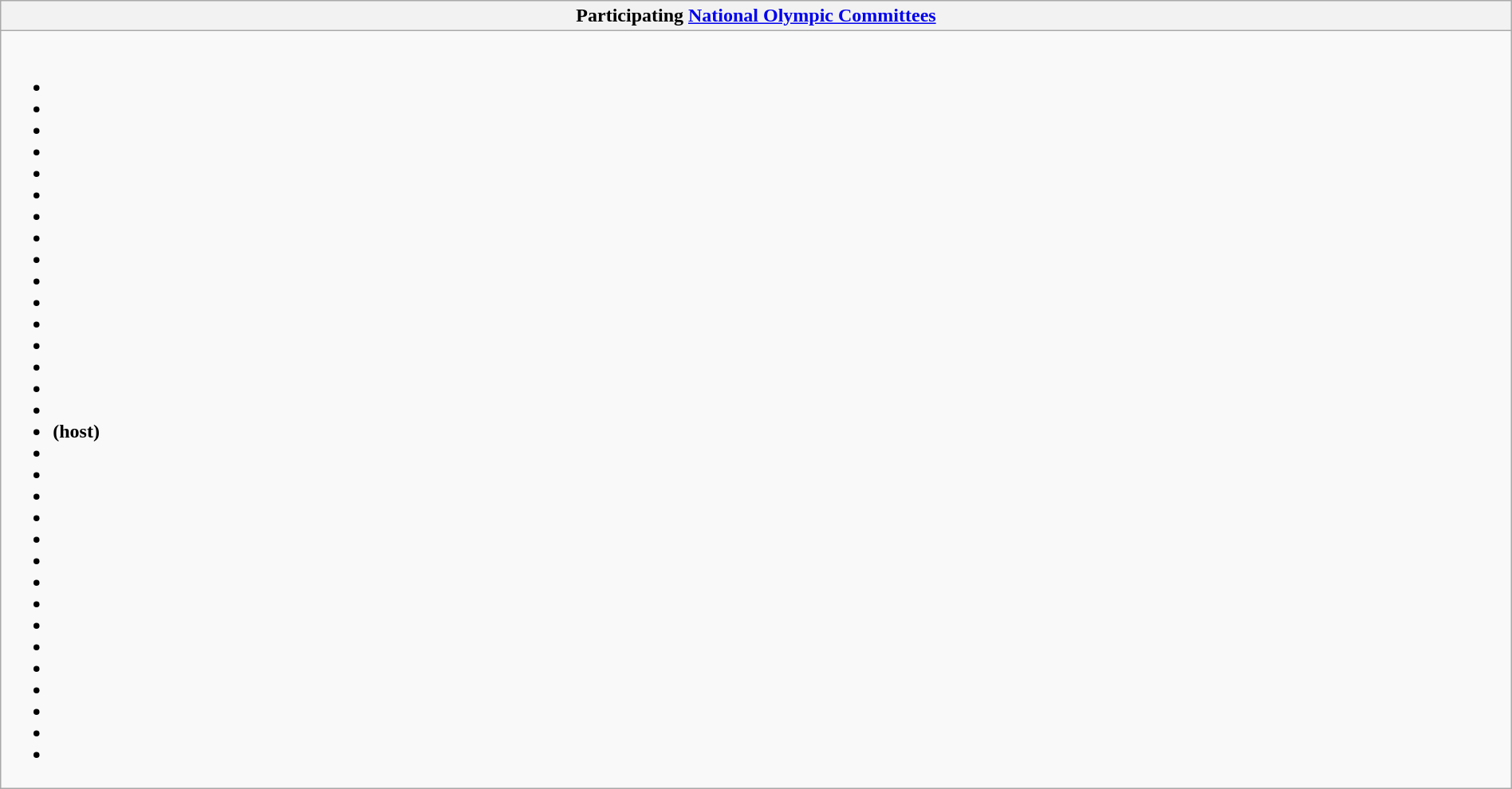<table class="wikitable collapsible" style="width:100%;">
<tr>
<th>Participating <a href='#'>National Olympic Committees</a></th>
</tr>
<tr>
<td><br><ul><li></li><li></li><li></li><li></li><li></li><li></li><li></li><li></li><li></li><li></li><li></li><li></li><li></li><li></li><li></li><li></li><li> <strong>(host)</strong></li><li></li><li></li><li></li><li></li><li></li><li></li><li></li><li></li><li></li><li></li><li></li><li></li><li></li><li></li><li></li></ul></td>
</tr>
</table>
